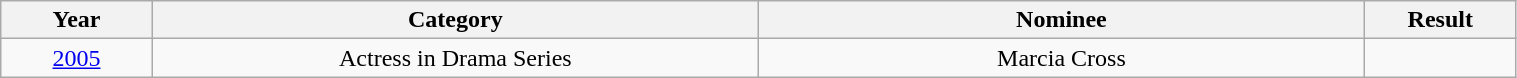<table class="wikitable" width="80%">
<tr>
<th width="10%">Year</th>
<th width="40%">Category</th>
<th width="40%">Nominee</th>
<th width="10%">Result</th>
</tr>
<tr>
<td align="center"><a href='#'>2005</a></td>
<td align="center">Actress in Drama Series</td>
<td align="center">Marcia Cross<br></td>
<td></td>
</tr>
</table>
